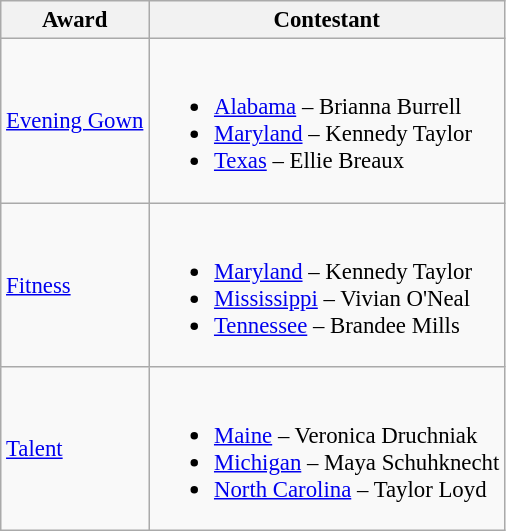<table class="wikitable sortable" style="font-size: 95%;">
<tr>
<th>Award</th>
<th>Contestant</th>
</tr>
<tr>
<td><a href='#'>Evening Gown</a></td>
<td><br><ul><li><a href='#'>Alabama</a> – Brianna Burrell</li><li><a href='#'>Maryland</a> – Kennedy Taylor</li><li><a href='#'>Texas</a> – Ellie Breaux</li></ul></td>
</tr>
<tr>
<td><a href='#'>Fitness</a></td>
<td><br><ul><li><a href='#'>Maryland</a> – Kennedy Taylor</li><li><a href='#'>Mississippi</a> – Vivian O'Neal</li><li><a href='#'>Tennessee</a> – Brandee Mills</li></ul></td>
</tr>
<tr>
<td><a href='#'>Talent</a></td>
<td><br><ul><li><a href='#'>Maine</a> – Veronica Druchniak</li><li><a href='#'>Michigan</a> – Maya Schuhknecht</li><li><a href='#'>North Carolina</a> – Taylor Loyd</li></ul></td>
</tr>
</table>
